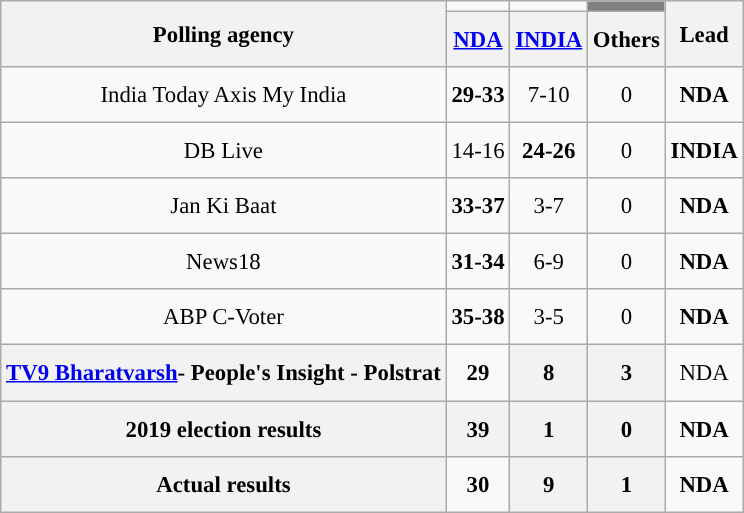<table class="wikitable" style="text-align:center;font-size:95%;line-height:30px;">
<tr>
<th rowspan="2" class="wikitable">Polling agency</th>
<td></td>
<td></td>
<td style="background:grey;"></td>
<th rowspan="2">Lead</th>
</tr>
<tr>
<th class="wikitable"><a href='#'>NDA</a></th>
<th class="wikitable"><a href='#'>INDIA</a></th>
<th class="wikitable">Others</th>
</tr>
<tr>
<td>India Today Axis My India</td>
<td bgcolor=><strong>29-33</strong></td>
<td>7-10</td>
<td>0</td>
<td bgcolor=><strong>NDA</strong></td>
</tr>
<tr>
<td>DB Live</td>
<td>14-16</td>
<td bgcolor=><strong>24-26</strong></td>
<td>0</td>
<td bgcolor=><strong>INDIA</strong></td>
</tr>
<tr>
<td>Jan Ki Baat</td>
<td bgcolor=><strong>33-37</strong></td>
<td>3-7</td>
<td>0</td>
<td bgcolor=><strong>NDA</strong></td>
</tr>
<tr>
<td>News18</td>
<td bgcolor=><strong>31-34</strong></td>
<td>6-9</td>
<td>0</td>
<td bgcolor=><strong>NDA</strong></td>
</tr>
<tr>
<td>ABP C-Voter</td>
<td bgcolor=><strong>35-38</strong></td>
<td>3-5</td>
<td>0</td>
<td bgcolor=><strong>NDA</strong></td>
</tr>
<tr>
<th><a href='#'>TV9 Bharatvarsh</a>- People's Insight - Polstrat</th>
<td><strong>29</strong></td>
<th>8</th>
<th>3</th>
<td>NDA</td>
</tr>
<tr>
<th>2019 election results</th>
<th bgcolor=><strong>39</strong></th>
<th>1</th>
<th>0</th>
<td bgcolor=><strong>NDA</strong></td>
</tr>
<tr>
<th>Actual results</th>
<td bgcolor=><strong>30</strong></td>
<th>9</th>
<th>1</th>
<td bgcolor=><strong>NDA</strong></td>
</tr>
</table>
